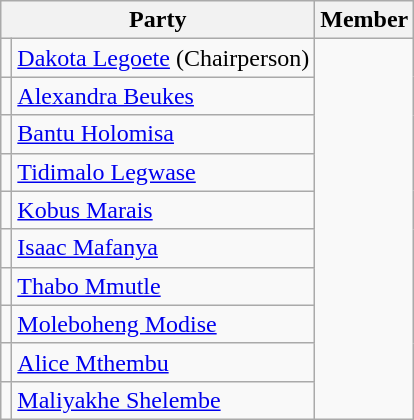<table class="wikitable" border="1">
<tr>
<th colspan="2" scope="col">Party</th>
<th scope="col">Member</th>
</tr>
<tr>
<td></td>
<td><a href='#'>Dakota Legoete</a> (Chairperson)</td>
</tr>
<tr>
<td></td>
<td><a href='#'>Alexandra Beukes</a></td>
</tr>
<tr>
<td></td>
<td><a href='#'>Bantu Holomisa</a></td>
</tr>
<tr>
<td></td>
<td><a href='#'>Tidimalo Legwase</a></td>
</tr>
<tr>
<td></td>
<td><a href='#'>Kobus Marais</a></td>
</tr>
<tr>
<td></td>
<td><a href='#'>Isaac Mafanya</a></td>
</tr>
<tr>
<td></td>
<td><a href='#'>Thabo Mmutle</a></td>
</tr>
<tr>
<td></td>
<td><a href='#'>Moleboheng Modise</a></td>
</tr>
<tr>
<td></td>
<td><a href='#'>Alice Mthembu</a></td>
</tr>
<tr>
<td></td>
<td><a href='#'>Maliyakhe Shelembe</a></td>
</tr>
</table>
